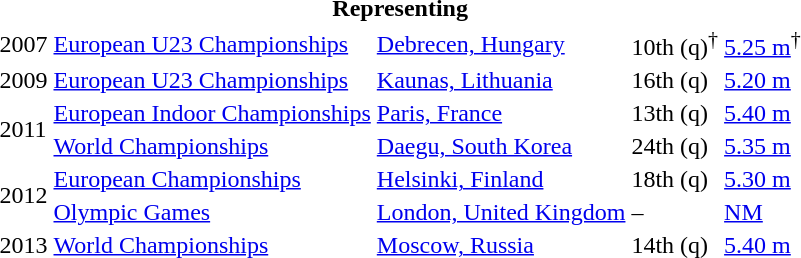<table>
<tr>
<th colspan="5">Representing </th>
</tr>
<tr>
<td>2007</td>
<td><a href='#'>European U23 Championships</a></td>
<td><a href='#'>Debrecen, Hungary</a></td>
<td>10th (q)<sup>†</sup></td>
<td><a href='#'>5.25 m</a><sup>†</sup></td>
</tr>
<tr>
<td>2009</td>
<td><a href='#'>European U23 Championships</a></td>
<td><a href='#'>Kaunas, Lithuania</a></td>
<td>16th (q)</td>
<td><a href='#'>5.20 m</a></td>
</tr>
<tr>
<td rowspan=2>2011</td>
<td><a href='#'>European Indoor Championships</a></td>
<td><a href='#'>Paris, France</a></td>
<td>13th (q)</td>
<td><a href='#'>5.40 m</a></td>
</tr>
<tr>
<td><a href='#'>World Championships</a></td>
<td><a href='#'>Daegu, South Korea</a></td>
<td>24th (q)</td>
<td><a href='#'>5.35 m</a></td>
</tr>
<tr>
<td rowspan=2>2012</td>
<td><a href='#'>European Championships</a></td>
<td><a href='#'>Helsinki, Finland</a></td>
<td>18th (q)</td>
<td><a href='#'>5.30 m</a></td>
</tr>
<tr>
<td><a href='#'>Olympic Games</a></td>
<td><a href='#'>London, United Kingdom</a></td>
<td>–</td>
<td><a href='#'>NM</a></td>
</tr>
<tr>
<td>2013</td>
<td><a href='#'>World Championships</a></td>
<td><a href='#'>Moscow, Russia</a></td>
<td>14th (q)</td>
<td><a href='#'>5.40 m</a></td>
</tr>
</table>
